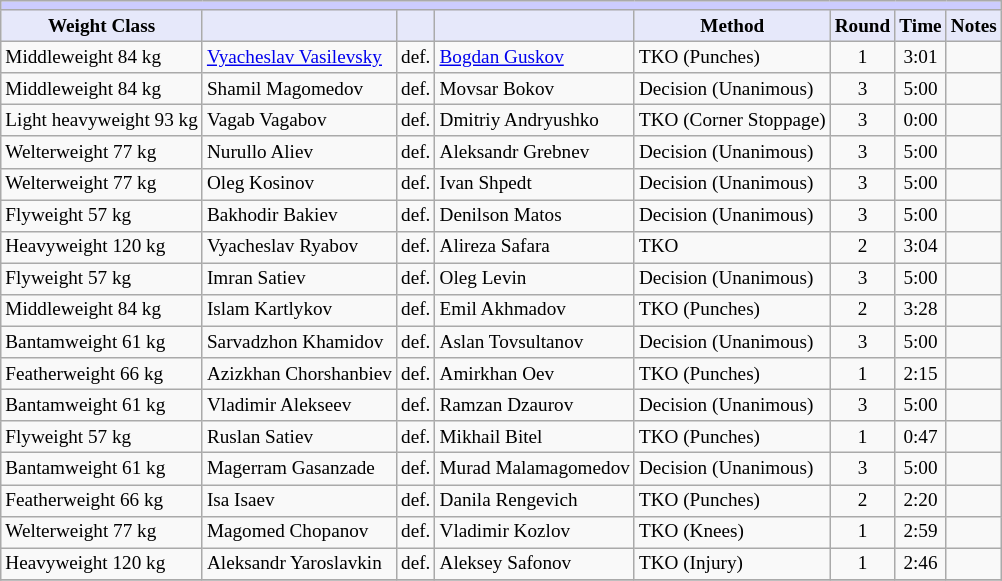<table class="wikitable" style="font-size: 80%;">
<tr>
<th colspan="8" style="background-color: #ccf; color: #000080; text-align: center;"><strong></strong></th>
</tr>
<tr>
<th colspan="1" style="background-color: #E6E8FA; color: #000000; text-align: center;">Weight Class</th>
<th colspan="1" style="background-color: #E6E8FA; color: #000000; text-align: center;"></th>
<th colspan="1" style="background-color: #E6E8FA; color: #000000; text-align: center;"></th>
<th colspan="1" style="background-color: #E6E8FA; color: #000000; text-align: center;"></th>
<th colspan="1" style="background-color: #E6E8FA; color: #000000; text-align: center;">Method</th>
<th colspan="1" style="background-color: #E6E8FA; color: #000000; text-align: center;">Round</th>
<th colspan="1" style="background-color: #E6E8FA; color: #000000; text-align: center;">Time</th>
<th colspan="1" style="background-color: #E6E8FA; color: #000000; text-align: center;">Notes</th>
</tr>
<tr>
<td>Middleweight 84 kg</td>
<td> <a href='#'>Vyacheslav Vasilevsky</a></td>
<td align=center>def.</td>
<td> <a href='#'>Bogdan Guskov</a></td>
<td>TKO (Punches)</td>
<td align=center>1</td>
<td align=center>3:01</td>
<td></td>
</tr>
<tr>
<td>Middleweight 84 kg</td>
<td> Shamil Magomedov</td>
<td align=center>def.</td>
<td> Movsar Bokov</td>
<td>Decision (Unanimous)</td>
<td align=center>3</td>
<td align=center>5:00</td>
<td></td>
</tr>
<tr>
<td>Light heavyweight 93 kg</td>
<td> Vagab Vagabov</td>
<td align=center>def.</td>
<td> Dmitriy Andryushko</td>
<td>TKO (Corner Stoppage)</td>
<td align=center>3</td>
<td align=center>0:00</td>
<td></td>
</tr>
<tr>
<td>Welterweight 77 kg</td>
<td> Nurullo Aliev</td>
<td align=center>def.</td>
<td> Aleksandr Grebnev</td>
<td>Decision (Unanimous)</td>
<td align=center>3</td>
<td align=center>5:00</td>
<td></td>
</tr>
<tr>
<td>Welterweight 77 kg</td>
<td> Oleg Kosinov</td>
<td align=center>def.</td>
<td> Ivan Shpedt</td>
<td>Decision (Unanimous)</td>
<td align=center>3</td>
<td align=center>5:00</td>
<td></td>
</tr>
<tr>
<td>Flyweight 57 kg</td>
<td> Bakhodir Bakiev</td>
<td align=center>def.</td>
<td> Denilson Matos</td>
<td>Decision (Unanimous)</td>
<td align=center>3</td>
<td align=center>5:00</td>
<td></td>
</tr>
<tr>
<td>Heavyweight 120 kg</td>
<td> Vyacheslav Ryabov</td>
<td align=center>def.</td>
<td> Alireza Safara</td>
<td>TKO</td>
<td align=center>2</td>
<td align=center>3:04</td>
<td></td>
</tr>
<tr>
<td>Flyweight 57 kg</td>
<td> Imran Satiev</td>
<td align=center>def.</td>
<td> Oleg Levin</td>
<td>Decision (Unanimous)</td>
<td align=center>3</td>
<td align=center>5:00</td>
<td></td>
</tr>
<tr>
<td>Middleweight 84 kg</td>
<td> Islam Kartlykov</td>
<td align=center>def.</td>
<td> Emil Akhmadov</td>
<td>TKO (Punches)</td>
<td align=center>2</td>
<td align=center>3:28</td>
<td></td>
</tr>
<tr>
<td>Bantamweight 61 kg</td>
<td> Sarvadzhon Khamidov</td>
<td align=center>def.</td>
<td> Aslan Tovsultanov</td>
<td>Decision (Unanimous)</td>
<td align=center>3</td>
<td align=center>5:00</td>
<td></td>
</tr>
<tr>
<td>Featherweight 66 kg</td>
<td> Azizkhan Chorshanbiev</td>
<td align=center>def.</td>
<td> Amirkhan Oev</td>
<td>TKO (Punches)</td>
<td align=center>1</td>
<td align=center>2:15</td>
<td></td>
</tr>
<tr>
<td>Bantamweight 61 kg</td>
<td> Vladimir Alekseev</td>
<td align=center>def.</td>
<td> Ramzan Dzaurov</td>
<td>Decision (Unanimous)</td>
<td align=center>3</td>
<td align=center>5:00</td>
<td></td>
</tr>
<tr>
<td>Flyweight 57 kg</td>
<td> Ruslan Satiev</td>
<td align=center>def.</td>
<td> Mikhail Bitel</td>
<td>TKO (Punches)</td>
<td align=center>1</td>
<td align=center>0:47</td>
<td></td>
</tr>
<tr>
<td>Bantamweight 61 kg</td>
<td> Magerram Gasanzade</td>
<td align=center>def.</td>
<td> Murad Malamagomedov</td>
<td>Decision (Unanimous)</td>
<td align=center>3</td>
<td align=center>5:00</td>
<td></td>
</tr>
<tr>
<td>Featherweight 66 kg</td>
<td> Isa Isaev</td>
<td align=center>def.</td>
<td> Danila Rengevich</td>
<td>TKO (Punches)</td>
<td align=center>2</td>
<td align=center>2:20</td>
<td></td>
</tr>
<tr>
<td>Welterweight 77 kg</td>
<td> Magomed Chopanov</td>
<td align=center>def.</td>
<td> Vladimir Kozlov</td>
<td>TKO (Knees)</td>
<td align=center>1</td>
<td align=center>2:59</td>
<td></td>
</tr>
<tr>
<td>Heavyweight 120 kg</td>
<td> Aleksandr Yaroslavkin</td>
<td align=center>def.</td>
<td> Aleksey Safonov</td>
<td>TKO (Injury)</td>
<td align=center>1</td>
<td align=center>2:46</td>
<td></td>
</tr>
<tr>
</tr>
</table>
